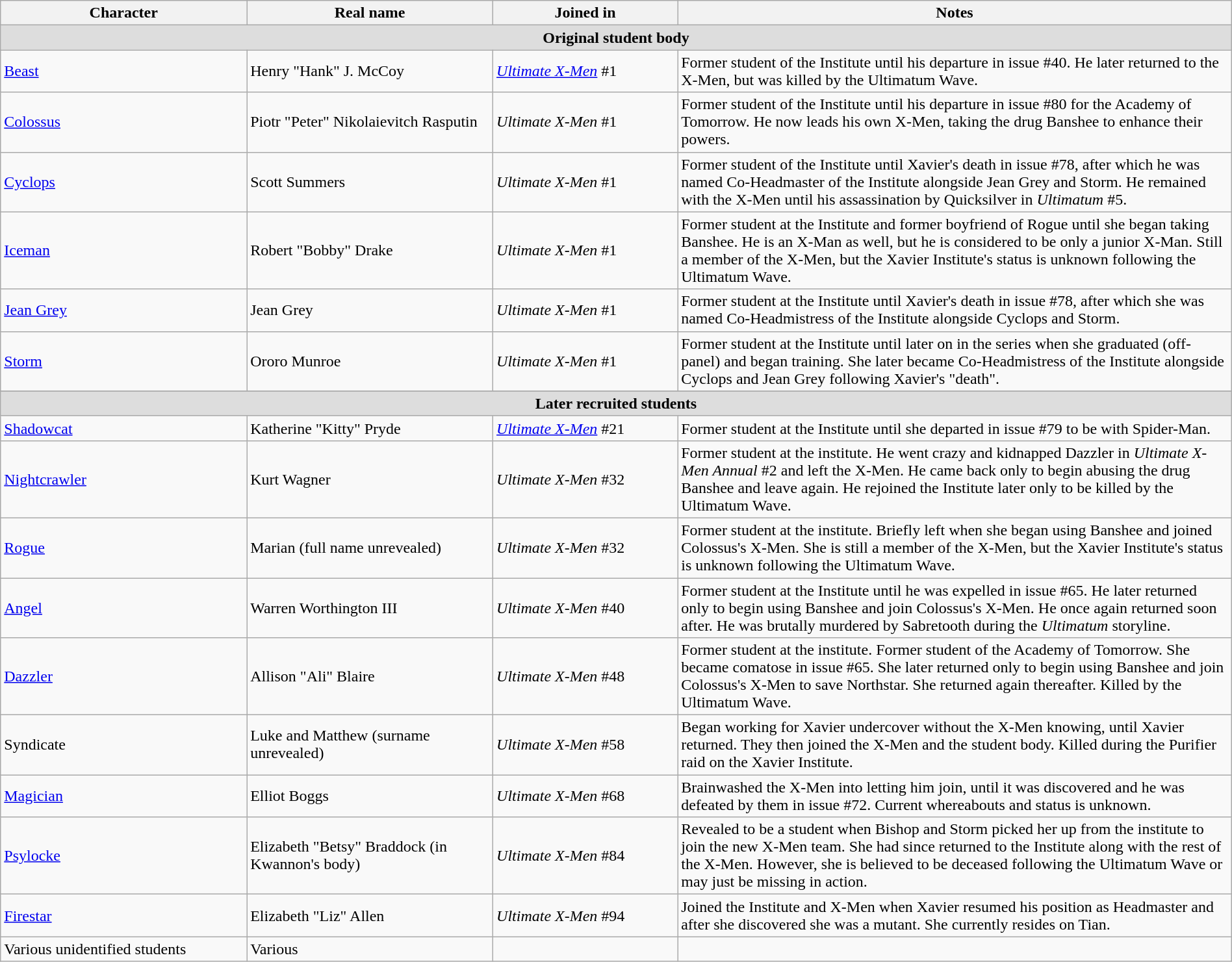<table class="wikitable" width=100%>
<tr>
<th width=20%>Character</th>
<th width=20%>Real name</th>
<th width=15%>Joined in</th>
<th width=45%>Notes</th>
</tr>
<tr bgcolor="DDDDDD">
<td colspan="4" align="center"><strong>Original student body</strong></td>
</tr>
<tr>
<td><a href='#'>Beast</a></td>
<td>Henry "Hank" J. McCoy</td>
<td><em><a href='#'>Ultimate X-Men</a></em> #1</td>
<td>Former student of the Institute until his departure in issue #40. He later returned to the X-Men, but was killed by the Ultimatum Wave.</td>
</tr>
<tr>
<td><a href='#'>Colossus</a></td>
<td>Piotr "Peter" Nikolaievitch Rasputin</td>
<td><em>Ultimate X-Men</em> #1</td>
<td>Former student of the Institute until his departure in issue #80 for the Academy of Tomorrow. He now leads his own X-Men, taking the drug Banshee to enhance their powers.</td>
</tr>
<tr>
<td><a href='#'>Cyclops</a></td>
<td>Scott Summers</td>
<td><em>Ultimate X-Men</em> #1</td>
<td>Former student of the Institute until Xavier's death in issue #78, after which he was named Co-Headmaster of the Institute alongside Jean Grey and Storm. He remained with the X-Men until his assassination by Quicksilver in <em>Ultimatum</em> #5.</td>
</tr>
<tr>
<td><a href='#'>Iceman</a></td>
<td>Robert "Bobby" Drake</td>
<td><em>Ultimate X-Men</em> #1</td>
<td>Former student at the Institute and former boyfriend of Rogue until she began taking Banshee. He is an X-Man as well, but he is considered to be only a junior X-Man. Still a member of the X-Men, but the Xavier Institute's status is unknown following the Ultimatum Wave.</td>
</tr>
<tr>
<td><a href='#'>Jean Grey</a></td>
<td>Jean Grey</td>
<td><em>Ultimate X-Men</em> #1</td>
<td>Former student at the Institute until Xavier's death in issue #78, after which she was named Co-Headmistress of the Institute alongside Cyclops and Storm.</td>
</tr>
<tr>
<td><a href='#'>Storm</a></td>
<td>Ororo Munroe</td>
<td><em>Ultimate X-Men</em> #1</td>
<td>Former student at the Institute until later on in the series when she graduated (off-panel) and began training. She later became Co-Headmistress of the Institute alongside Cyclops and Jean Grey following Xavier's "death".</td>
</tr>
<tr>
</tr>
<tr bgcolor="DDDDDD">
<td colspan="4" align="center"><strong>Later recruited students</strong></td>
</tr>
<tr>
<td><a href='#'>Shadowcat</a></td>
<td>Katherine "Kitty" Pryde</td>
<td><em><a href='#'>Ultimate X-Men</a></em> #21</td>
<td>Former student at the Institute until she departed in issue #79 to be with Spider-Man.</td>
</tr>
<tr>
<td><a href='#'>Nightcrawler</a></td>
<td>Kurt Wagner</td>
<td><em>Ultimate X-Men</em> #32</td>
<td>Former student at the institute. He went crazy and kidnapped Dazzler in <em>Ultimate X-Men Annual</em> #2 and left the X-Men. He came back only to begin abusing the drug Banshee and leave again. He rejoined the Institute later only to be killed by the Ultimatum Wave.</td>
</tr>
<tr>
<td><a href='#'>Rogue</a></td>
<td>Marian (full name unrevealed)</td>
<td><em>Ultimate X-Men</em> #32</td>
<td>Former student at the institute. Briefly left when she began using Banshee and joined Colossus's X-Men. She is still a member of the X-Men, but the Xavier Institute's status is unknown following the Ultimatum Wave.</td>
</tr>
<tr>
<td><a href='#'>Angel</a></td>
<td>Warren Worthington III</td>
<td><em>Ultimate X-Men</em> #40</td>
<td>Former student at the Institute until he was expelled in issue #65. He later returned only to begin using Banshee and join Colossus's X-Men. He once again returned soon after. He was brutally murdered by Sabretooth during the <em>Ultimatum</em> storyline.</td>
</tr>
<tr>
<td><a href='#'>Dazzler</a></td>
<td>Allison "Ali" Blaire</td>
<td><em>Ultimate X-Men</em> #48</td>
<td>Former student at the institute. Former student of the Academy of Tomorrow. She became comatose in issue #65. She later returned only to begin using Banshee and join Colossus's X-Men to save Northstar. She returned again thereafter. Killed by the Ultimatum Wave.</td>
</tr>
<tr>
<td>Syndicate</td>
<td>Luke and Matthew (surname unrevealed)</td>
<td><em>Ultimate X-Men</em> #58</td>
<td>Began working for Xavier undercover without the X-Men knowing, until Xavier returned. They then joined the X-Men and the student body. Killed during the Purifier raid on the Xavier Institute.</td>
</tr>
<tr>
<td><a href='#'>Magician</a></td>
<td>Elliot Boggs</td>
<td><em>Ultimate X-Men</em> #68</td>
<td>Brainwashed the X-Men into letting him join, until it was discovered and he was defeated by them in issue #72. Current whereabouts and status is unknown.</td>
</tr>
<tr>
<td><a href='#'>Psylocke</a></td>
<td>Elizabeth "Betsy" Braddock (in Kwannon's body)</td>
<td><em>Ultimate X-Men</em> #84</td>
<td>Revealed to be a student when Bishop and Storm picked her up from the institute to join the new X-Men team. She had since returned to the Institute along with the rest of the X-Men. However, she is believed to be deceased following the Ultimatum Wave or may just be missing in action.</td>
</tr>
<tr>
<td><a href='#'>Firestar</a></td>
<td>Elizabeth "Liz" Allen</td>
<td><em>Ultimate X-Men</em> #94</td>
<td>Joined the Institute and X-Men when Xavier resumed his position as Headmaster and after she discovered she was a mutant. She currently resides on Tian.</td>
</tr>
<tr>
<td>Various unidentified students</td>
<td>Various</td>
<td></td>
<td></td>
</tr>
</table>
